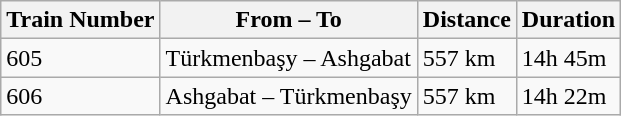<table class="wikitable sortable">
<tr>
<th>Train Number</th>
<th>From – To</th>
<th>Distance</th>
<th>Duration</th>
</tr>
<tr>
<td>605</td>
<td>Türkmenbaşy – Ashgabat</td>
<td>557 km</td>
<td>14h 45m</td>
</tr>
<tr>
<td>606</td>
<td>Ashgabat – Türkmenbaşy</td>
<td>557 km</td>
<td>14h 22m</td>
</tr>
</table>
